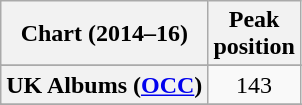<table class="wikitable sortable plainrowheaders" style="text-align:center">
<tr>
<th>Chart (2014–16)</th>
<th>Peak<br>position</th>
</tr>
<tr>
</tr>
<tr>
<th scope="row">UK Albums (<a href='#'>OCC</a>)</th>
<td>143</td>
</tr>
<tr>
</tr>
<tr>
</tr>
<tr>
</tr>
</table>
